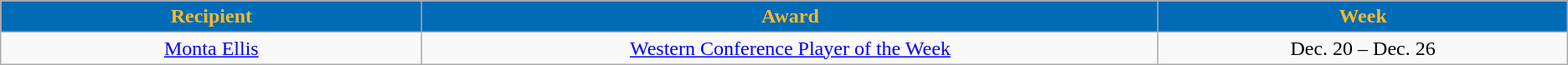<table class="wikitable sortable sortable" style="text-align: center">
<tr>
<th style="background:#006bb6; color:#fdb927" width="5%">Recipient</th>
<th style="background:#006bb6; color:#fdb927" width="9%">Award</th>
<th style="background:#006bb6; color:#fdb927" width="5%">Week</th>
</tr>
<tr style="text-align: center">
<td><a href='#'>Monta Ellis</a></td>
<td><a href='#'>Western Conference Player of the Week</a></td>
<td>Dec. 20 – Dec. 26</td>
</tr>
</table>
